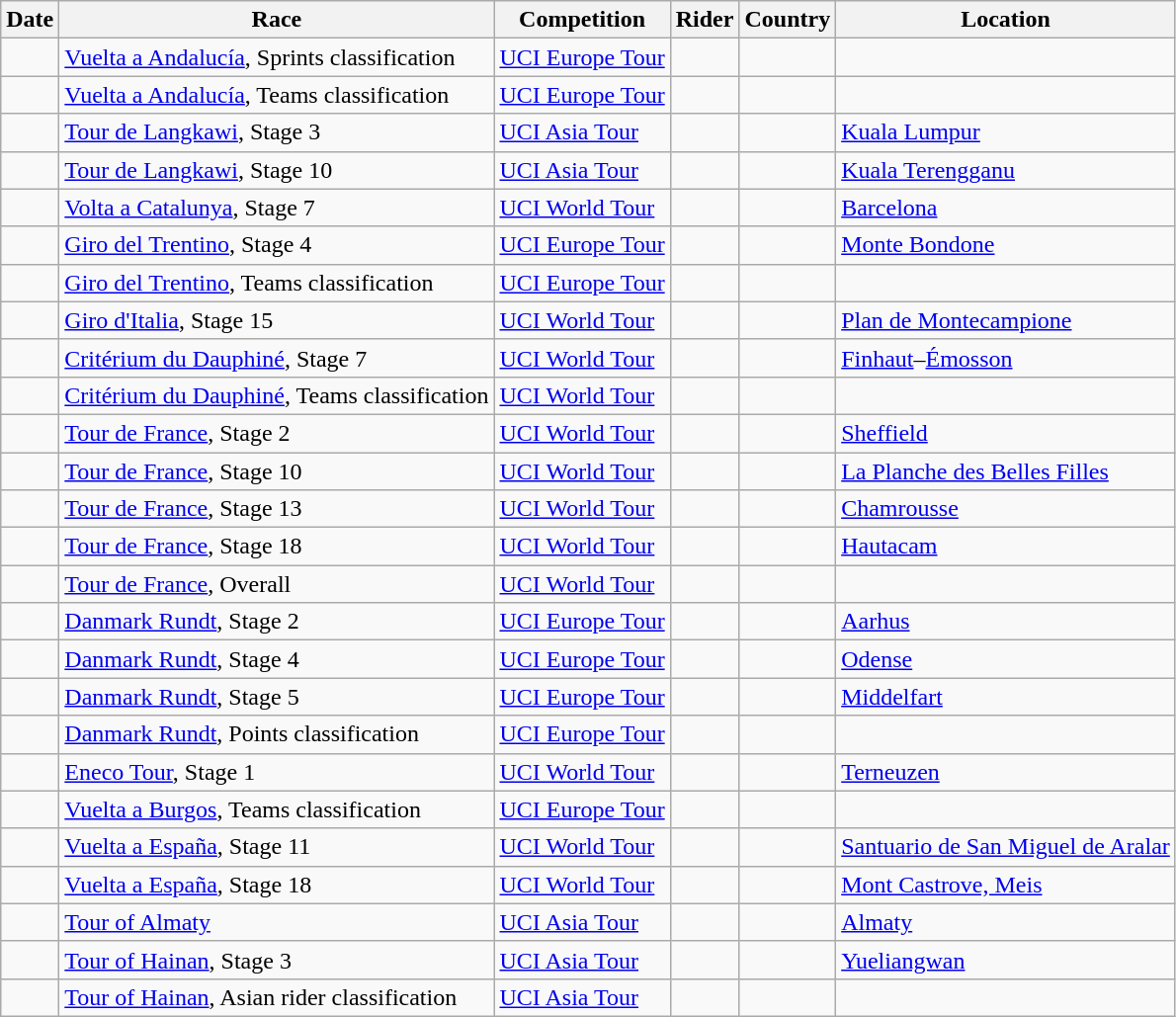<table class="wikitable sortable">
<tr>
<th>Date</th>
<th>Race</th>
<th>Competition</th>
<th>Rider</th>
<th>Country</th>
<th>Location</th>
</tr>
<tr>
<td></td>
<td><a href='#'>Vuelta a Andalucía</a>, Sprints classification</td>
<td><a href='#'>UCI Europe Tour</a></td>
<td></td>
<td></td>
<td></td>
</tr>
<tr>
<td></td>
<td><a href='#'>Vuelta a Andalucía</a>, Teams classification</td>
<td><a href='#'>UCI Europe Tour</a></td>
<td align="center"></td>
<td></td>
<td></td>
</tr>
<tr>
<td></td>
<td><a href='#'>Tour de Langkawi</a>, Stage 3</td>
<td><a href='#'>UCI Asia Tour</a></td>
<td></td>
<td></td>
<td><a href='#'>Kuala Lumpur</a></td>
</tr>
<tr>
<td></td>
<td><a href='#'>Tour de Langkawi</a>, Stage 10</td>
<td><a href='#'>UCI Asia Tour</a></td>
<td></td>
<td></td>
<td><a href='#'>Kuala Terengganu</a></td>
</tr>
<tr>
<td></td>
<td><a href='#'>Volta a Catalunya</a>, Stage 7</td>
<td><a href='#'>UCI World Tour</a></td>
<td></td>
<td></td>
<td><a href='#'>Barcelona</a></td>
</tr>
<tr>
<td></td>
<td><a href='#'>Giro del Trentino</a>, Stage 4</td>
<td><a href='#'>UCI Europe Tour</a></td>
<td></td>
<td></td>
<td><a href='#'>Monte Bondone</a></td>
</tr>
<tr>
<td></td>
<td><a href='#'>Giro del Trentino</a>, Teams classification</td>
<td><a href='#'>UCI Europe Tour</a></td>
<td align="center"></td>
<td></td>
<td></td>
</tr>
<tr>
<td></td>
<td><a href='#'>Giro d'Italia</a>, Stage 15</td>
<td><a href='#'>UCI World Tour</a></td>
<td></td>
<td></td>
<td><a href='#'>Plan de Montecampione</a></td>
</tr>
<tr>
<td></td>
<td><a href='#'>Critérium du Dauphiné</a>, Stage 7</td>
<td><a href='#'>UCI World Tour</a></td>
<td></td>
<td></td>
<td><a href='#'>Finhaut</a>–<a href='#'>Émosson</a></td>
</tr>
<tr>
<td></td>
<td><a href='#'>Critérium du Dauphiné</a>, Teams classification</td>
<td><a href='#'>UCI World Tour</a></td>
<td align="center"></td>
<td></td>
<td></td>
</tr>
<tr>
<td></td>
<td><a href='#'>Tour de France</a>, Stage 2</td>
<td><a href='#'>UCI World Tour</a></td>
<td></td>
<td></td>
<td><a href='#'>Sheffield</a></td>
</tr>
<tr>
<td></td>
<td><a href='#'>Tour de France</a>, Stage 10</td>
<td><a href='#'>UCI World Tour</a></td>
<td></td>
<td></td>
<td><a href='#'>La Planche des Belles Filles</a></td>
</tr>
<tr>
<td></td>
<td><a href='#'>Tour de France</a>, Stage 13</td>
<td><a href='#'>UCI World Tour</a></td>
<td></td>
<td></td>
<td><a href='#'>Chamrousse</a></td>
</tr>
<tr>
<td></td>
<td><a href='#'>Tour de France</a>, Stage 18</td>
<td><a href='#'>UCI World Tour</a></td>
<td></td>
<td></td>
<td><a href='#'>Hautacam</a></td>
</tr>
<tr>
<td></td>
<td><a href='#'>Tour de France</a>, Overall</td>
<td><a href='#'>UCI World Tour</a></td>
<td></td>
<td></td>
<td></td>
</tr>
<tr>
<td></td>
<td><a href='#'>Danmark Rundt</a>, Stage 2</td>
<td><a href='#'>UCI Europe Tour</a></td>
<td></td>
<td></td>
<td><a href='#'>Aarhus</a></td>
</tr>
<tr>
<td></td>
<td><a href='#'>Danmark Rundt</a>, Stage 4</td>
<td><a href='#'>UCI Europe Tour</a></td>
<td></td>
<td></td>
<td><a href='#'>Odense</a></td>
</tr>
<tr>
<td></td>
<td><a href='#'>Danmark Rundt</a>, Stage 5</td>
<td><a href='#'>UCI Europe Tour</a></td>
<td></td>
<td></td>
<td><a href='#'>Middelfart</a></td>
</tr>
<tr>
<td></td>
<td><a href='#'>Danmark Rundt</a>, Points classification</td>
<td><a href='#'>UCI Europe Tour</a></td>
<td></td>
<td></td>
<td></td>
</tr>
<tr>
<td></td>
<td><a href='#'>Eneco Tour</a>, Stage 1</td>
<td><a href='#'>UCI World Tour</a></td>
<td></td>
<td></td>
<td><a href='#'>Terneuzen</a></td>
</tr>
<tr>
<td></td>
<td><a href='#'>Vuelta a Burgos</a>, Teams classification</td>
<td><a href='#'>UCI Europe Tour</a></td>
<td align="center"></td>
<td></td>
<td></td>
</tr>
<tr>
<td></td>
<td><a href='#'>Vuelta a España</a>, Stage 11</td>
<td><a href='#'>UCI World Tour</a></td>
<td></td>
<td></td>
<td><a href='#'>Santuario de San Miguel de Aralar</a></td>
</tr>
<tr>
<td></td>
<td><a href='#'>Vuelta a España</a>, Stage 18</td>
<td><a href='#'>UCI World Tour</a></td>
<td></td>
<td></td>
<td><a href='#'>Mont Castrove, Meis</a></td>
</tr>
<tr>
<td></td>
<td><a href='#'>Tour of Almaty</a></td>
<td><a href='#'>UCI Asia Tour</a></td>
<td></td>
<td></td>
<td><a href='#'>Almaty</a></td>
</tr>
<tr>
<td></td>
<td><a href='#'>Tour of Hainan</a>, Stage 3</td>
<td><a href='#'>UCI Asia Tour</a></td>
<td></td>
<td></td>
<td><a href='#'>Yueliangwan</a></td>
</tr>
<tr>
<td></td>
<td><a href='#'>Tour of Hainan</a>, Asian rider classification</td>
<td><a href='#'>UCI Asia Tour</a></td>
<td></td>
<td></td>
<td></td>
</tr>
</table>
